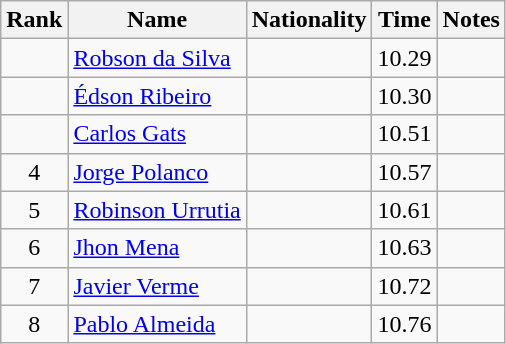<table class="wikitable sortable" style="text-align:center">
<tr>
<th>Rank</th>
<th>Name</th>
<th>Nationality</th>
<th>Time</th>
<th>Notes</th>
</tr>
<tr>
<td></td>
<td align=left><a href='#'>Robson da Silva</a></td>
<td align=left></td>
<td>10.29</td>
<td></td>
</tr>
<tr>
<td></td>
<td align=left><a href='#'>Édson Ribeiro</a></td>
<td align=left></td>
<td>10.30</td>
<td></td>
</tr>
<tr>
<td></td>
<td align=left><a href='#'>Carlos Gats</a></td>
<td align=left></td>
<td>10.51</td>
<td></td>
</tr>
<tr>
<td>4</td>
<td align=left><a href='#'>Jorge Polanco</a></td>
<td align=left></td>
<td>10.57</td>
<td></td>
</tr>
<tr>
<td>5</td>
<td align=left><a href='#'>Robinson Urrutia</a></td>
<td align=left></td>
<td>10.61</td>
<td></td>
</tr>
<tr>
<td>6</td>
<td align=left><a href='#'>Jhon Mena</a></td>
<td align=left></td>
<td>10.63</td>
<td></td>
</tr>
<tr>
<td>7</td>
<td align=left><a href='#'>Javier Verme</a></td>
<td align=left></td>
<td>10.72</td>
<td></td>
</tr>
<tr>
<td>8</td>
<td align=left><a href='#'>Pablo Almeida</a></td>
<td align=left></td>
<td>10.76</td>
<td></td>
</tr>
</table>
